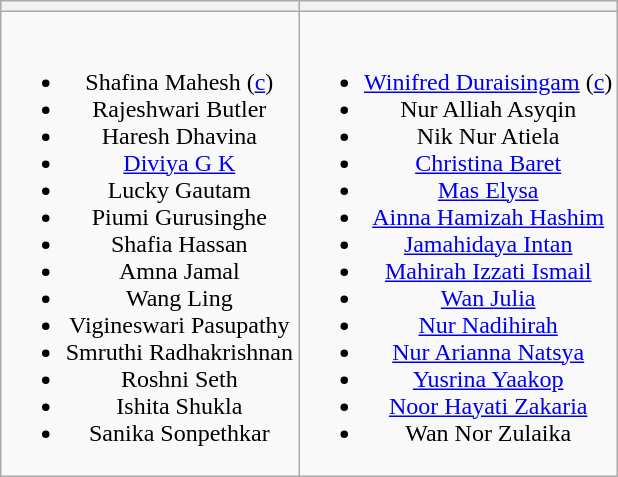<table class="wikitable" style="text-align:center; margin:auto">
<tr>
<th></th>
<th></th>
</tr>
<tr style="vertical-align:top">
<td><br><ul><li>Shafina Mahesh (<a href='#'>c</a>)</li><li>Rajeshwari Butler</li><li>Haresh Dhavina</li><li><a href='#'>Diviya G K</a></li><li>Lucky Gautam</li><li>Piumi Gurusinghe</li><li>Shafia Hassan</li><li>Amna Jamal</li><li>Wang Ling</li><li>Vigineswari Pasupathy</li><li>Smruthi Radhakrishnan</li><li>Roshni Seth</li><li>Ishita Shukla</li><li>Sanika Sonpethkar</li></ul></td>
<td><br><ul><li><a href='#'>Winifred Duraisingam</a> (<a href='#'>c</a>)</li><li>Nur Alliah Asyqin</li><li>Nik Nur Atiela</li><li><a href='#'>Christina Baret</a></li><li><a href='#'>Mas Elysa</a></li><li><a href='#'>Ainna Hamizah Hashim</a></li><li><a href='#'>Jamahidaya Intan</a></li><li><a href='#'>Mahirah Izzati Ismail</a></li><li><a href='#'>Wan Julia</a></li><li><a href='#'>Nur Nadihirah</a></li><li><a href='#'>Nur Arianna Natsya</a></li><li><a href='#'>Yusrina Yaakop</a></li><li><a href='#'>Noor Hayati Zakaria</a></li><li>Wan Nor Zulaika</li></ul></td>
</tr>
</table>
